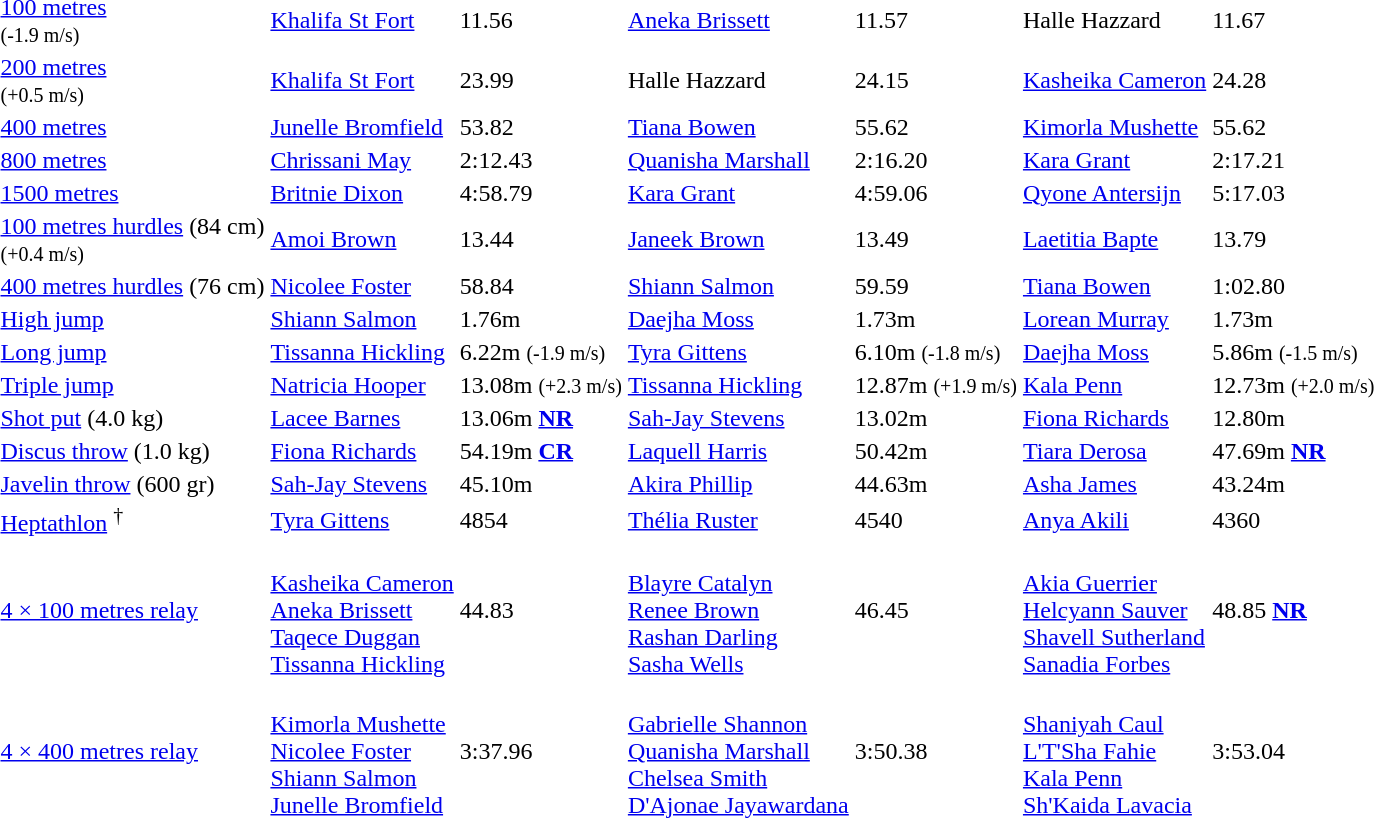<table>
<tr>
<td><a href='#'>100 metres</a> <br> <small>(-1.9 m/s)</small></td>
<td align=left><a href='#'>Khalifa St Fort</a> <br> </td>
<td>11.56</td>
<td align=left><a href='#'>Aneka Brissett</a> <br> </td>
<td>11.57</td>
<td align=left>Halle Hazzard <br> </td>
<td>11.67</td>
</tr>
<tr>
<td><a href='#'>200 metres</a> <br> <small>(+0.5 m/s)</small></td>
<td align=left><a href='#'>Khalifa St Fort</a> <br> </td>
<td>23.99</td>
<td align=left>Halle Hazzard <br> </td>
<td>24.15</td>
<td align=left><a href='#'>Kasheika Cameron</a> <br> </td>
<td>24.28</td>
</tr>
<tr>
<td><a href='#'>400 metres</a></td>
<td align=left><a href='#'>Junelle Bromfield</a> <br> </td>
<td>53.82</td>
<td align=left><a href='#'>Tiana Bowen</a> <br> </td>
<td>55.62</td>
<td align=left><a href='#'>Kimorla Mushette</a> <br> </td>
<td>55.62</td>
</tr>
<tr>
<td><a href='#'>800 metres</a></td>
<td align=left><a href='#'>Chrissani May</a> <br> </td>
<td>2:12.43</td>
<td align=left><a href='#'>Quanisha Marshall</a> <br> </td>
<td>2:16.20</td>
<td align=left><a href='#'>Kara Grant</a> <br> </td>
<td>2:17.21</td>
</tr>
<tr>
<td><a href='#'>1500 metres</a></td>
<td align=left><a href='#'>Britnie Dixon</a> <br> </td>
<td>4:58.79</td>
<td align=left><a href='#'>Kara Grant</a> <br> </td>
<td>4:59.06</td>
<td align=left><a href='#'>Qyone Antersijn</a> <br> </td>
<td>5:17.03</td>
</tr>
<tr>
<td><a href='#'>100 metres hurdles</a> (84 cm) <br> <small>(+0.4 m/s)</small></td>
<td align=left><a href='#'>Amoi Brown</a> <br> </td>
<td>13.44</td>
<td align=left><a href='#'>Janeek Brown</a> <br> </td>
<td>13.49</td>
<td align=left><a href='#'>Laetitia Bapte</a> <br> </td>
<td>13.79</td>
</tr>
<tr>
<td><a href='#'>400 metres hurdles</a> (76 cm)</td>
<td align=left><a href='#'>Nicolee Foster</a> <br> </td>
<td>58.84</td>
<td align=left><a href='#'>Shiann Salmon</a> <br> </td>
<td>59.59</td>
<td align=left><a href='#'>Tiana Bowen</a> <br> </td>
<td>1:02.80</td>
</tr>
<tr>
<td><a href='#'>High jump</a></td>
<td align=left><a href='#'>Shiann Salmon</a> <br> </td>
<td>1.76m</td>
<td align=left><a href='#'>Daejha Moss</a> <br> </td>
<td>1.73m</td>
<td align=left><a href='#'>Lorean Murray</a> <br> </td>
<td>1.73m</td>
</tr>
<tr>
<td><a href='#'>Long jump</a></td>
<td align=left><a href='#'>Tissanna Hickling</a> <br> </td>
<td>6.22m <small>(-1.9 m/s)</small></td>
<td align=left><a href='#'>Tyra Gittens</a> <br> </td>
<td>6.10m <small>(-1.8 m/s)</small></td>
<td align=left><a href='#'>Daejha Moss</a> <br> </td>
<td>5.86m <small>(-1.5 m/s)</small></td>
</tr>
<tr>
<td><a href='#'>Triple jump</a></td>
<td align=left><a href='#'>Natricia Hooper</a> <br> </td>
<td>13.08m <small>(+2.3 m/s)</small></td>
<td align=left><a href='#'>Tissanna Hickling</a> <br> </td>
<td>12.87m <small>(+1.9 m/s)</small></td>
<td align=left><a href='#'>Kala Penn</a> <br> </td>
<td>12.73m <small>(+2.0 m/s)</small></td>
</tr>
<tr>
<td><a href='#'>Shot put</a> (4.0 kg)</td>
<td align=left><a href='#'>Lacee Barnes</a> <br> </td>
<td>13.06m <strong><a href='#'>NR</a></strong></td>
<td align=left><a href='#'>Sah-Jay Stevens</a> <br> </td>
<td>13.02m</td>
<td align=left><a href='#'>Fiona Richards</a> <br> </td>
<td>12.80m</td>
</tr>
<tr>
<td><a href='#'>Discus throw</a> (1.0 kg)</td>
<td align=left><a href='#'>Fiona Richards</a> <br> </td>
<td>54.19m <strong><a href='#'>CR</a></strong></td>
<td align=left><a href='#'>Laquell Harris</a> <br> </td>
<td>50.42m</td>
<td align=left><a href='#'>Tiara Derosa</a> <br> </td>
<td>47.69m <strong><a href='#'>NR</a></strong></td>
</tr>
<tr>
<td><a href='#'>Javelin throw</a> (600 gr)</td>
<td align=left><a href='#'>Sah-Jay Stevens</a> <br> </td>
<td>45.10m</td>
<td align=left><a href='#'>Akira Phillip</a> <br> </td>
<td>44.63m</td>
<td align=left><a href='#'>Asha James</a> <br> </td>
<td>43.24m</td>
</tr>
<tr>
<td><a href='#'>Heptathlon</a> <sup>†</sup></td>
<td align=left><a href='#'>Tyra Gittens</a> <br> </td>
<td>4854</td>
<td align=left><a href='#'>Thélia Ruster</a> <br> </td>
<td>4540</td>
<td align=left><a href='#'>Anya Akili</a> <br> </td>
<td>4360</td>
</tr>
<tr>
<td><a href='#'>4 × 100 metres relay</a></td>
<td align=left> <br> <a href='#'>Kasheika Cameron</a> <br> <a href='#'>Aneka Brissett</a> <br> <a href='#'>Taqece Duggan</a> <br> <a href='#'>Tissanna Hickling</a></td>
<td>44.83</td>
<td align=left> <br> <a href='#'>Blayre Catalyn</a> <br> <a href='#'>Renee Brown</a> <br> <a href='#'>Rashan Darling</a> <br> <a href='#'>Sasha Wells</a></td>
<td>46.45</td>
<td align=left> <br> <a href='#'>Akia Guerrier</a> <br> <a href='#'>Helcyann Sauver</a> <br> <a href='#'>Shavell Sutherland</a> <br> <a href='#'>Sanadia Forbes</a></td>
<td>48.85 <strong><a href='#'>NR</a></strong></td>
</tr>
<tr>
<td><a href='#'>4 × 400 metres relay</a></td>
<td align=left> <br> <a href='#'>Kimorla Mushette</a> <br> <a href='#'>Nicolee Foster</a> <br> <a href='#'>Shiann Salmon</a> <br> <a href='#'>Junelle Bromfield</a></td>
<td>3:37.96</td>
<td align=left> <br> <a href='#'>Gabrielle Shannon</a> <br> <a href='#'>Quanisha Marshall</a> <br> <a href='#'>Chelsea Smith</a> <br> <a href='#'>D'Ajonae Jayawardana</a></td>
<td>3:50.38</td>
<td align=left> <br> <a href='#'>Shaniyah Caul</a> <br> <a href='#'>L'T'Sha Fahie</a> <br> <a href='#'>Kala Penn</a> <br> <a href='#'>Sh'Kaida Lavacia</a></td>
<td>3:53.04</td>
</tr>
</table>
